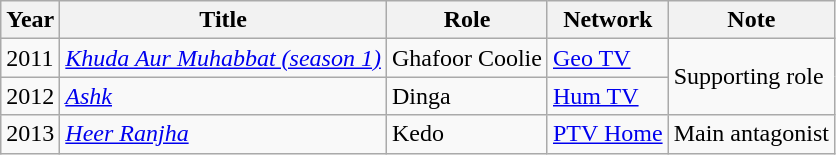<table class="wikitable">
<tr>
<th>Year</th>
<th>Title</th>
<th>Role</th>
<th>Network</th>
<th>Note</th>
</tr>
<tr>
<td>2011</td>
<td><em><a href='#'>Khuda Aur Muhabbat (season 1)</a></em></td>
<td>Ghafoor Coolie</td>
<td><a href='#'>Geo TV</a></td>
<td rowspan="2">Supporting role</td>
</tr>
<tr>
<td>2012</td>
<td><em><a href='#'>Ashk</a></em></td>
<td>Dinga</td>
<td><a href='#'>Hum TV</a></td>
</tr>
<tr>
<td>2013</td>
<td><em><a href='#'>Heer Ranjha</a></em></td>
<td>Kedo</td>
<td><a href='#'>PTV Home</a></td>
<td>Main antagonist</td>
</tr>
</table>
